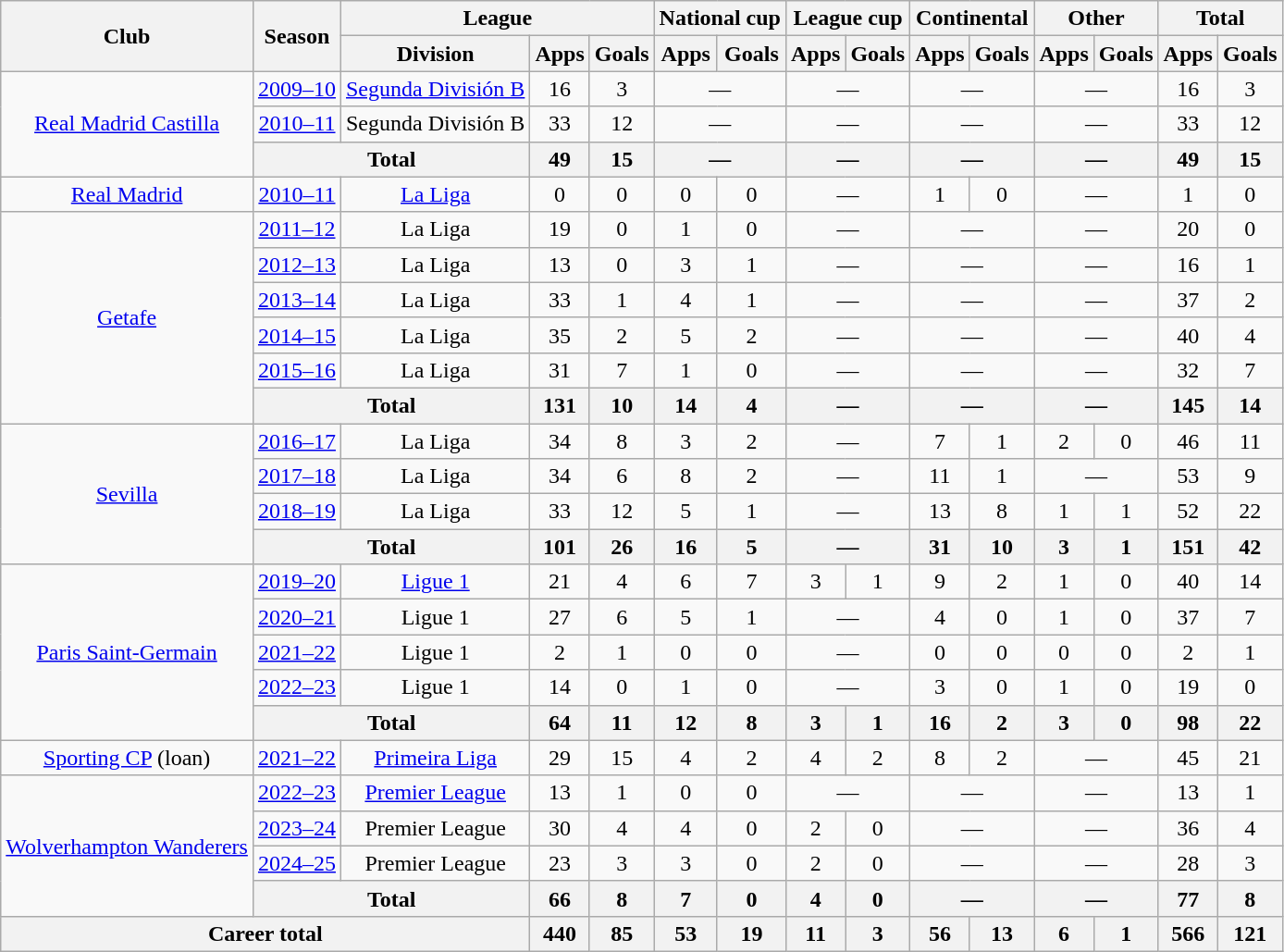<table class="wikitable" style="text-align: center;">
<tr>
<th rowspan="2">Club</th>
<th rowspan="2">Season</th>
<th colspan="3">League</th>
<th colspan="2">National cup</th>
<th colspan="2">League cup</th>
<th colspan="2">Continental</th>
<th colspan="2">Other</th>
<th colspan="2">Total</th>
</tr>
<tr>
<th>Division</th>
<th>Apps</th>
<th>Goals</th>
<th>Apps</th>
<th>Goals</th>
<th>Apps</th>
<th>Goals</th>
<th>Apps</th>
<th>Goals</th>
<th>Apps</th>
<th>Goals</th>
<th>Apps</th>
<th>Goals</th>
</tr>
<tr>
<td rowspan="3"><a href='#'>Real Madrid Castilla</a></td>
<td><a href='#'>2009–10</a></td>
<td><a href='#'>Segunda División B</a></td>
<td>16</td>
<td>3</td>
<td colspan="2">—</td>
<td colspan="2">—</td>
<td colspan="2">—</td>
<td colspan="2">—</td>
<td>16</td>
<td>3</td>
</tr>
<tr>
<td><a href='#'>2010–11</a></td>
<td>Segunda División B</td>
<td>33</td>
<td>12</td>
<td colspan="2">—</td>
<td colspan="2">—</td>
<td colspan="2">—</td>
<td colspan="2">—</td>
<td>33</td>
<td>12</td>
</tr>
<tr>
<th colspan="2">Total</th>
<th>49</th>
<th>15</th>
<th colspan="2">—</th>
<th colspan="2">—</th>
<th colspan="2">—</th>
<th colspan="2">—</th>
<th>49</th>
<th>15</th>
</tr>
<tr>
<td><a href='#'>Real Madrid</a></td>
<td><a href='#'>2010–11</a></td>
<td><a href='#'>La Liga</a></td>
<td>0</td>
<td>0</td>
<td>0</td>
<td>0</td>
<td colspan="2">—</td>
<td>1</td>
<td>0</td>
<td colspan="2">—</td>
<td>1</td>
<td>0</td>
</tr>
<tr>
<td rowspan="6"><a href='#'>Getafe</a></td>
<td><a href='#'>2011–12</a></td>
<td>La Liga</td>
<td>19</td>
<td>0</td>
<td>1</td>
<td>0</td>
<td colspan="2">—</td>
<td colspan="2">—</td>
<td colspan="2">—</td>
<td>20</td>
<td>0</td>
</tr>
<tr>
<td><a href='#'>2012–13</a></td>
<td>La Liga</td>
<td>13</td>
<td>0</td>
<td>3</td>
<td>1</td>
<td colspan="2">—</td>
<td colspan="2">—</td>
<td colspan="2">—</td>
<td>16</td>
<td>1</td>
</tr>
<tr>
<td><a href='#'>2013–14</a></td>
<td>La Liga</td>
<td>33</td>
<td>1</td>
<td>4</td>
<td>1</td>
<td colspan="2">—</td>
<td colspan="2">—</td>
<td colspan="2">—</td>
<td>37</td>
<td>2</td>
</tr>
<tr>
<td><a href='#'>2014–15</a></td>
<td>La Liga</td>
<td>35</td>
<td>2</td>
<td>5</td>
<td>2</td>
<td colspan="2">—</td>
<td colspan="2">—</td>
<td colspan="2">—</td>
<td>40</td>
<td>4</td>
</tr>
<tr>
<td><a href='#'>2015–16</a></td>
<td>La Liga</td>
<td>31</td>
<td>7</td>
<td>1</td>
<td>0</td>
<td colspan="2">—</td>
<td colspan="2">—</td>
<td colspan="2">—</td>
<td>32</td>
<td>7</td>
</tr>
<tr>
<th colspan="2">Total</th>
<th>131</th>
<th>10</th>
<th>14</th>
<th>4</th>
<th colspan="2">—</th>
<th colspan="2">—</th>
<th colspan="2">—</th>
<th>145</th>
<th>14</th>
</tr>
<tr>
<td rowspan="4"><a href='#'>Sevilla</a></td>
<td><a href='#'>2016–17</a></td>
<td>La Liga</td>
<td>34</td>
<td>8</td>
<td>3</td>
<td>2</td>
<td colspan="2">—</td>
<td>7</td>
<td>1</td>
<td>2</td>
<td>0</td>
<td>46</td>
<td>11</td>
</tr>
<tr>
<td><a href='#'>2017–18</a></td>
<td>La Liga</td>
<td>34</td>
<td>6</td>
<td>8</td>
<td>2</td>
<td colspan="2">—</td>
<td>11</td>
<td>1</td>
<td colspan="2">—</td>
<td>53</td>
<td>9</td>
</tr>
<tr>
<td><a href='#'>2018–19</a></td>
<td>La Liga</td>
<td>33</td>
<td>12</td>
<td>5</td>
<td>1</td>
<td colspan="2">—</td>
<td>13</td>
<td>8</td>
<td>1</td>
<td>1</td>
<td>52</td>
<td>22</td>
</tr>
<tr>
<th colspan="2">Total</th>
<th>101</th>
<th>26</th>
<th>16</th>
<th>5</th>
<th colspan="2">—</th>
<th>31</th>
<th>10</th>
<th>3</th>
<th>1</th>
<th>151</th>
<th>42</th>
</tr>
<tr>
<td rowspan="5"><a href='#'>Paris Saint-Germain</a></td>
<td><a href='#'>2019–20</a></td>
<td><a href='#'>Ligue 1</a></td>
<td>21</td>
<td>4</td>
<td>6</td>
<td>7</td>
<td>3</td>
<td>1</td>
<td>9</td>
<td>2</td>
<td>1</td>
<td>0</td>
<td>40</td>
<td>14</td>
</tr>
<tr>
<td><a href='#'>2020–21</a></td>
<td>Ligue 1</td>
<td>27</td>
<td>6</td>
<td>5</td>
<td>1</td>
<td colspan="2">—</td>
<td>4</td>
<td>0</td>
<td>1</td>
<td>0</td>
<td>37</td>
<td>7</td>
</tr>
<tr>
<td><a href='#'>2021–22</a></td>
<td>Ligue 1</td>
<td>2</td>
<td>1</td>
<td>0</td>
<td>0</td>
<td colspan="2">—</td>
<td>0</td>
<td>0</td>
<td>0</td>
<td>0</td>
<td>2</td>
<td>1</td>
</tr>
<tr>
<td><a href='#'>2022–23</a></td>
<td>Ligue 1</td>
<td>14</td>
<td>0</td>
<td>1</td>
<td>0</td>
<td colspan="2">—</td>
<td>3</td>
<td>0</td>
<td>1</td>
<td>0</td>
<td>19</td>
<td>0</td>
</tr>
<tr>
<th colspan="2">Total</th>
<th>64</th>
<th>11</th>
<th>12</th>
<th>8</th>
<th>3</th>
<th>1</th>
<th>16</th>
<th>2</th>
<th>3</th>
<th>0</th>
<th>98</th>
<th>22</th>
</tr>
<tr>
<td><a href='#'>Sporting CP</a> (loan)</td>
<td><a href='#'>2021–22</a></td>
<td><a href='#'>Primeira Liga</a></td>
<td>29</td>
<td>15</td>
<td>4</td>
<td>2</td>
<td>4</td>
<td>2</td>
<td>8</td>
<td>2</td>
<td colspan="2">—</td>
<td>45</td>
<td>21</td>
</tr>
<tr>
<td rowspan="4"><a href='#'>Wolverhampton Wanderers</a></td>
<td><a href='#'>2022–23</a></td>
<td><a href='#'>Premier League</a></td>
<td>13</td>
<td>1</td>
<td>0</td>
<td>0</td>
<td colspan="2">—</td>
<td colspan="2">—</td>
<td colspan="2">—</td>
<td>13</td>
<td>1</td>
</tr>
<tr>
<td><a href='#'>2023–24</a></td>
<td>Premier League</td>
<td>30</td>
<td>4</td>
<td>4</td>
<td>0</td>
<td>2</td>
<td>0</td>
<td colspan="2">—</td>
<td colspan="2">—</td>
<td>36</td>
<td>4</td>
</tr>
<tr>
<td><a href='#'>2024–25</a></td>
<td>Premier League</td>
<td>23</td>
<td>3</td>
<td>3</td>
<td>0</td>
<td>2</td>
<td>0</td>
<td colspan="2">—</td>
<td colspan="2">—</td>
<td>28</td>
<td>3</td>
</tr>
<tr>
<th colspan="2">Total</th>
<th>66</th>
<th>8</th>
<th>7</th>
<th>0</th>
<th>4</th>
<th>0</th>
<th colspan="2">—</th>
<th colspan="2">—</th>
<th>77</th>
<th>8</th>
</tr>
<tr>
<th colspan="3">Career total</th>
<th>440</th>
<th>85</th>
<th>53</th>
<th>19</th>
<th>11</th>
<th>3</th>
<th>56</th>
<th>13</th>
<th>6</th>
<th>1</th>
<th>566</th>
<th>121</th>
</tr>
</table>
